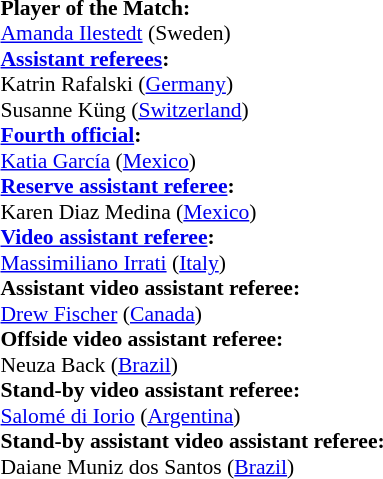<table style="width:100%; font-size:90%;">
<tr>
<td><br><strong>Player of the Match:</strong>
<br><a href='#'>Amanda Ilestedt</a> (Sweden)<br><strong><a href='#'>Assistant referees</a>:</strong>
<br>Katrin Rafalski (<a href='#'>Germany</a>)
<br>Susanne Küng (<a href='#'>Switzerland</a>)
<br><strong><a href='#'>Fourth official</a>:</strong>
<br><a href='#'>Katia García</a> (<a href='#'>Mexico</a>)
<br><strong><a href='#'>Reserve assistant referee</a>:</strong>
<br>Karen Diaz Medina (<a href='#'>Mexico</a>)
<br><strong><a href='#'>Video assistant referee</a>:</strong>
<br><a href='#'>Massimiliano Irrati</a> (<a href='#'>Italy</a>)
<br><strong>Assistant video assistant referee:</strong>
<br><a href='#'>Drew Fischer</a> (<a href='#'>Canada</a>)
<br><strong>Offside video assistant referee:</strong>
<br>Neuza Back (<a href='#'>Brazil</a>)
<br><strong>Stand-by video assistant referee:</strong>
<br><a href='#'>Salomé di Iorio</a> (<a href='#'>Argentina</a>)
<br><strong>Stand-by assistant video assistant referee:</strong>
<br>Daiane Muniz dos Santos (<a href='#'>Brazil</a>)</td>
</tr>
</table>
